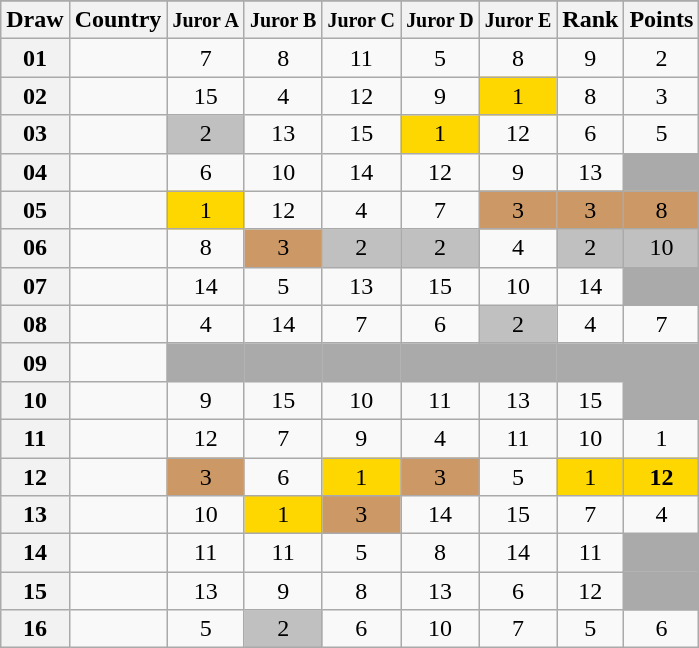<table class="sortable wikitable collapsible plainrowheaders" style="text-align:center;">
<tr>
</tr>
<tr>
<th scope="col">Draw</th>
<th scope="col">Country</th>
<th scope="col"><small>Juror A</small></th>
<th scope="col"><small>Juror B</small></th>
<th scope="col"><small>Juror C</small></th>
<th scope="col"><small>Juror D</small></th>
<th scope="col"><small>Juror E</small></th>
<th scope="col">Rank</th>
<th scope="col">Points</th>
</tr>
<tr>
<th scope="row" style="text-align:center;">01</th>
<td style="text-align:left;"></td>
<td>7</td>
<td>8</td>
<td>11</td>
<td>5</td>
<td>8</td>
<td>9</td>
<td>2</td>
</tr>
<tr>
<th scope="row" style="text-align:center;">02</th>
<td style="text-align:left;"></td>
<td>15</td>
<td>4</td>
<td>12</td>
<td>9</td>
<td style="background:gold;">1</td>
<td>8</td>
<td>3</td>
</tr>
<tr>
<th scope="row" style="text-align:center;">03</th>
<td style="text-align:left;"></td>
<td style="background:silver;">2</td>
<td>13</td>
<td>15</td>
<td style="background:gold;">1</td>
<td>12</td>
<td>6</td>
<td>5</td>
</tr>
<tr>
<th scope="row" style="text-align:center;">04</th>
<td style="text-align:left;"></td>
<td>6</td>
<td>10</td>
<td>14</td>
<td>12</td>
<td>9</td>
<td>13</td>
<td style="background:#AAAAAA;"></td>
</tr>
<tr>
<th scope="row" style="text-align:center;">05</th>
<td style="text-align:left;"></td>
<td style="background:gold;">1</td>
<td>12</td>
<td>4</td>
<td>7</td>
<td style="background:#CC9966;">3</td>
<td style="background:#CC9966;">3</td>
<td style="background:#CC9966;">8</td>
</tr>
<tr>
<th scope="row" style="text-align:center;">06</th>
<td style="text-align:left;"></td>
<td>8</td>
<td style="background:#CC9966;">3</td>
<td style="background:silver;">2</td>
<td style="background:silver;">2</td>
<td>4</td>
<td style="background:silver;">2</td>
<td style="background:silver;">10</td>
</tr>
<tr>
<th scope="row" style="text-align:center;">07</th>
<td style="text-align:left;"></td>
<td>14</td>
<td>5</td>
<td>13</td>
<td>15</td>
<td>10</td>
<td>14</td>
<td style="background:#AAAAAA;"></td>
</tr>
<tr>
<th scope="row" style="text-align:center;">08</th>
<td style="text-align:left;"></td>
<td>4</td>
<td>14</td>
<td>7</td>
<td>6</td>
<td style="background:silver;">2</td>
<td>4</td>
<td>7</td>
</tr>
<tr class="sortbottom">
<th scope="row" style="text-align:center;">09</th>
<td style="text-align:left;"></td>
<td style="background:#AAAAAA;"></td>
<td style="background:#AAAAAA;"></td>
<td style="background:#AAAAAA;"></td>
<td style="background:#AAAAAA;"></td>
<td style="background:#AAAAAA;"></td>
<td style="background:#AAAAAA;"></td>
<td style="background:#AAAAAA;"></td>
</tr>
<tr>
<th scope="row" style="text-align:center;">10</th>
<td style="text-align:left;"></td>
<td>9</td>
<td>15</td>
<td>10</td>
<td>11</td>
<td>13</td>
<td>15</td>
<td style="background:#AAAAAA;"></td>
</tr>
<tr>
<th scope="row" style="text-align:center;">11</th>
<td style="text-align:left;"></td>
<td>12</td>
<td>7</td>
<td>9</td>
<td>4</td>
<td>11</td>
<td>10</td>
<td>1</td>
</tr>
<tr>
<th scope="row" style="text-align:center;">12</th>
<td style="text-align:left;"></td>
<td style="background:#CC9966;">3</td>
<td>6</td>
<td style="background:gold;">1</td>
<td style="background:#CC9966;">3</td>
<td>5</td>
<td style="background:gold;">1</td>
<td style="background:gold;"><strong>12</strong></td>
</tr>
<tr>
<th scope="row" style="text-align:center;">13</th>
<td style="text-align:left;"></td>
<td>10</td>
<td style="background:gold;">1</td>
<td style="background:#CC9966;">3</td>
<td>14</td>
<td>15</td>
<td>7</td>
<td>4</td>
</tr>
<tr>
<th scope="row" style="text-align:center;">14</th>
<td style="text-align:left;"></td>
<td>11</td>
<td>11</td>
<td>5</td>
<td>8</td>
<td>14</td>
<td>11</td>
<td style="background:#AAAAAA;"></td>
</tr>
<tr>
<th scope="row" style="text-align:center;">15</th>
<td style="text-align:left;"></td>
<td>13</td>
<td>9</td>
<td>8</td>
<td>13</td>
<td>6</td>
<td>12</td>
<td style="background:#AAAAAA;"></td>
</tr>
<tr>
<th scope="row" style="text-align:center;">16</th>
<td style="text-align:left;"></td>
<td>5</td>
<td style="background:silver;">2</td>
<td>6</td>
<td>10</td>
<td>7</td>
<td>5</td>
<td>6</td>
</tr>
</table>
